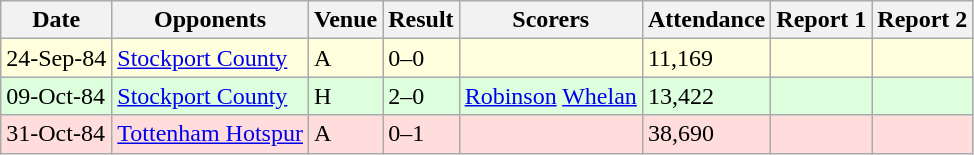<table class=wikitable>
<tr>
<th>Date</th>
<th>Opponents</th>
<th>Venue</th>
<th>Result</th>
<th>Scorers</th>
<th>Attendance</th>
<th>Report 1</th>
<th>Report 2</th>
</tr>
<tr bgcolor="#ffffdd">
<td>24-Sep-84</td>
<td><a href='#'>Stockport County</a></td>
<td>A</td>
<td>0–0</td>
<td></td>
<td>11,169</td>
<td></td>
<td></td>
</tr>
<tr bgcolor="#ddffdd">
<td>09-Oct-84</td>
<td><a href='#'>Stockport County</a></td>
<td>H</td>
<td>2–0</td>
<td><a href='#'>Robinson</a>  <a href='#'>Whelan</a> </td>
<td>13,422</td>
<td></td>
<td></td>
</tr>
<tr bgcolor="#ffdddd">
<td>31-Oct-84</td>
<td><a href='#'>Tottenham Hotspur</a></td>
<td>A</td>
<td>0–1</td>
<td></td>
<td>38,690</td>
<td></td>
<td></td>
</tr>
</table>
